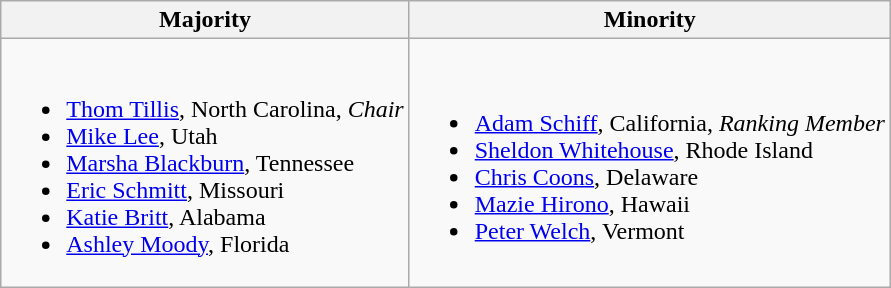<table class=wikitable>
<tr>
<th>Majority</th>
<th>Minority</th>
</tr>
<tr>
<td><br><ul><li><a href='#'>Thom Tillis</a>, North Carolina, <em>Chair</em></li><li><a href='#'>Mike Lee</a>, Utah</li><li><a href='#'>Marsha Blackburn</a>, Tennessee</li><li><a href='#'>Eric Schmitt</a>, Missouri</li><li><a href='#'>Katie Britt</a>, Alabama</li><li><a href='#'>Ashley Moody</a>, Florida</li></ul></td>
<td><br><ul><li><a href='#'>Adam Schiff</a>, California, <em>Ranking Member</em></li><li><a href='#'>Sheldon Whitehouse</a>, Rhode Island</li><li><a href='#'>Chris Coons</a>, Delaware</li><li><a href='#'>Mazie Hirono</a>, Hawaii</li><li><a href='#'>Peter Welch</a>, Vermont</li></ul></td>
</tr>
</table>
